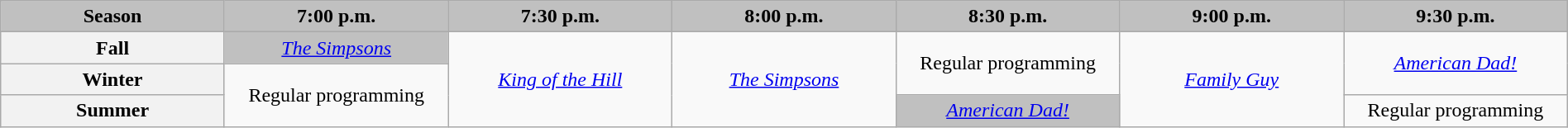<table class="wikitable" style="width:100%;margin-right:0;text-align:center">
<tr>
<th style="background-color:#C0C0C0;text-align:center;width:11.5%;">Season</th>
<th style="background-color:#C0C0C0;text-align:center;width:11.5%;">7:00 p.m.</th>
<th style="background-color:#C0C0C0;text-align:center;width:11.5%;">7:30 p.m.</th>
<th style="background-color:#C0C0C0;text-align:center;width:11.5%;">8:00 p.m.</th>
<th style="background-color:#C0C0C0;text-align:center;width:11.5%;">8:30 p.m.</th>
<th style="background-color:#C0C0C0;text-align:center;width:11.5%;">9:00 p.m.</th>
<th style="background-color:#C0C0C0;text-align:center;width:11.5%;">9:30 p.m.</th>
</tr>
<tr>
<th>Fall</th>
<td style="background:#C0C0C0;"><em><a href='#'>The Simpsons</a></em> </td>
<td rowspan="3"><em><a href='#'>King of the Hill</a></em></td>
<td rowspan="3"><em><a href='#'>The Simpsons</a></em></td>
<td rowspan="2">Regular programming</td>
<td rowspan="3"><em><a href='#'>Family Guy</a></em></td>
<td rowspan="2"><em><a href='#'>American Dad!</a></em></td>
</tr>
<tr>
<th>Winter</th>
<td rowspan="2">Regular programming</td>
</tr>
<tr>
<th>Summer</th>
<td style="background:#C0C0C0;"><em><a href='#'>American Dad!</a></em> </td>
<td>Regular programming</td>
</tr>
</table>
